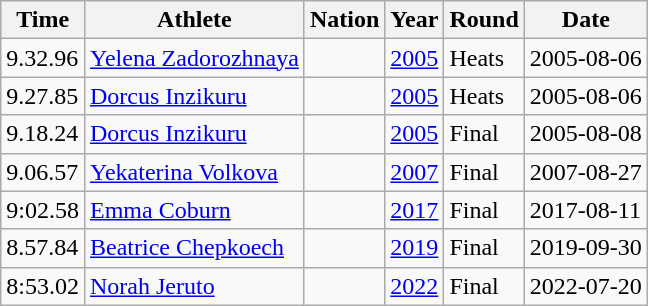<table class="wikitable sortable">
<tr>
<th>Time</th>
<th>Athlete</th>
<th>Nation</th>
<th>Year</th>
<th>Round</th>
<th>Date</th>
</tr>
<tr>
<td>9.32.96</td>
<td align="left"><a href='#'>Yelena Zadorozhnaya</a></td>
<td align="left"></td>
<td><a href='#'>2005</a></td>
<td>Heats</td>
<td>2005-08-06</td>
</tr>
<tr>
<td>9.27.85</td>
<td align="left"><a href='#'>Dorcus Inzikuru</a></td>
<td align="left"></td>
<td><a href='#'>2005</a></td>
<td>Heats</td>
<td>2005-08-06</td>
</tr>
<tr>
<td>9.18.24</td>
<td align="left"><a href='#'>Dorcus Inzikuru</a></td>
<td align="left"></td>
<td><a href='#'>2005</a></td>
<td>Final</td>
<td>2005-08-08</td>
</tr>
<tr>
<td>9.06.57</td>
<td align="left"><a href='#'>Yekaterina Volkova</a></td>
<td align="left"></td>
<td><a href='#'>2007</a></td>
<td>Final</td>
<td>2007-08-27</td>
</tr>
<tr>
<td>9:02.58</td>
<td align="left"><a href='#'>Emma Coburn</a></td>
<td align="left"></td>
<td><a href='#'>2017</a></td>
<td>Final</td>
<td>2017-08-11</td>
</tr>
<tr>
<td>8.57.84</td>
<td align="left"><a href='#'>Beatrice Chepkoech</a></td>
<td align="left"></td>
<td><a href='#'>2019</a></td>
<td>Final</td>
<td>2019-09-30</td>
</tr>
<tr>
<td>8:53.02</td>
<td align="left"><a href='#'>Norah Jeruto</a></td>
<td align="left"></td>
<td><a href='#'>2022</a></td>
<td>Final</td>
<td>2022-07-20</td>
</tr>
</table>
